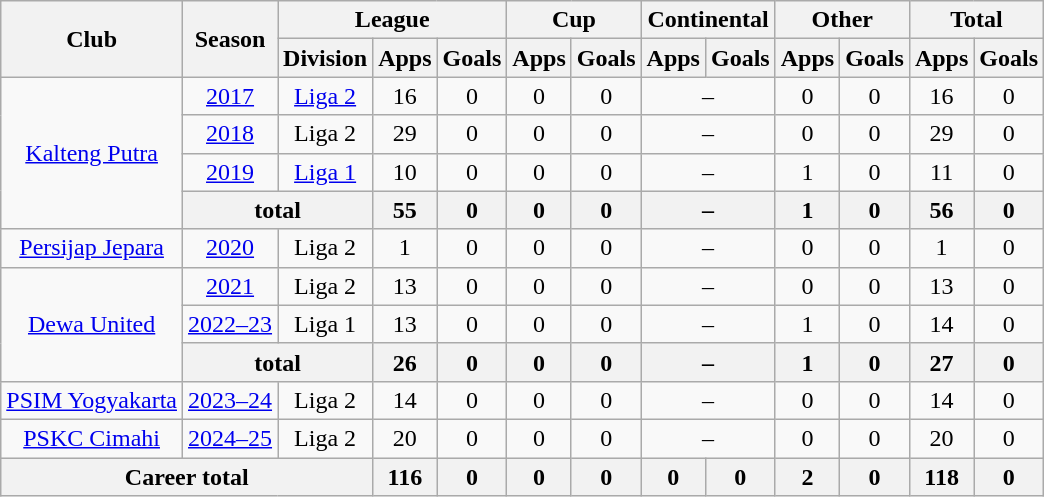<table class="wikitable" style="text-align: center">
<tr>
<th rowspan="2">Club</th>
<th rowspan="2">Season</th>
<th colspan="3">League</th>
<th colspan="2">Cup</th>
<th colspan="2">Continental</th>
<th colspan="2">Other</th>
<th colspan="2">Total</th>
</tr>
<tr>
<th>Division</th>
<th>Apps</th>
<th>Goals</th>
<th>Apps</th>
<th>Goals</th>
<th>Apps</th>
<th>Goals</th>
<th>Apps</th>
<th>Goals</th>
<th>Apps</th>
<th>Goals</th>
</tr>
<tr>
<td rowspan="4"><a href='#'>Kalteng Putra</a></td>
<td><a href='#'>2017</a></td>
<td rowspan="1" valign="center"><a href='#'>Liga 2</a></td>
<td>16</td>
<td>0</td>
<td>0</td>
<td>0</td>
<td colspan="2">–</td>
<td>0</td>
<td>0</td>
<td>16</td>
<td>0</td>
</tr>
<tr>
<td><a href='#'>2018</a></td>
<td rowspan="1" valign="center">Liga 2</td>
<td>29</td>
<td>0</td>
<td>0</td>
<td>0</td>
<td colspan="2">–</td>
<td>0</td>
<td>0</td>
<td>29</td>
<td>0</td>
</tr>
<tr>
<td><a href='#'>2019</a></td>
<td rowspan="1" valign="center"><a href='#'>Liga 1</a></td>
<td>10</td>
<td>0</td>
<td>0</td>
<td>0</td>
<td colspan="2">–</td>
<td>1</td>
<td>0</td>
<td>11</td>
<td>0</td>
</tr>
<tr>
<th colspan=2>total</th>
<th>55</th>
<th>0</th>
<th>0</th>
<th>0</th>
<th colspan="2">–</th>
<th>1</th>
<th>0</th>
<th>56</th>
<th>0</th>
</tr>
<tr>
<td rowspan="1"><a href='#'>Persijap Jepara</a></td>
<td><a href='#'>2020</a></td>
<td rowspan="1" valign="center">Liga 2</td>
<td>1</td>
<td>0</td>
<td>0</td>
<td>0</td>
<td colspan="2">–</td>
<td>0</td>
<td>0</td>
<td>1</td>
<td>0</td>
</tr>
<tr>
<td rowspan="3"><a href='#'>Dewa United</a></td>
<td><a href='#'>2021</a></td>
<td rowspan="1" valign="center">Liga 2</td>
<td>13</td>
<td>0</td>
<td>0</td>
<td>0</td>
<td colspan="2">–</td>
<td>0</td>
<td>0</td>
<td>13</td>
<td>0</td>
</tr>
<tr>
<td><a href='#'>2022–23</a></td>
<td>Liga 1</td>
<td>13</td>
<td>0</td>
<td>0</td>
<td>0</td>
<td colspan="2">–</td>
<td>1</td>
<td>0</td>
<td>14</td>
<td>0</td>
</tr>
<tr>
<th colspan=2>total</th>
<th>26</th>
<th>0</th>
<th>0</th>
<th>0</th>
<th colspan="2">–</th>
<th>1</th>
<th>0</th>
<th>27</th>
<th>0</th>
</tr>
<tr>
<td rowspan="1"><a href='#'>PSIM Yogyakarta</a></td>
<td><a href='#'>2023–24</a></td>
<td rowspan="1" valign="center">Liga 2</td>
<td>14</td>
<td>0</td>
<td>0</td>
<td>0</td>
<td colspan="2">–</td>
<td>0</td>
<td>0</td>
<td>14</td>
<td>0</td>
</tr>
<tr>
<td rowspan="1"><a href='#'>PSKC Cimahi</a></td>
<td><a href='#'>2024–25</a></td>
<td rowspan="1">Liga 2</td>
<td>20</td>
<td>0</td>
<td>0</td>
<td>0</td>
<td colspan="2">–</td>
<td>0</td>
<td>0</td>
<td>20</td>
<td>0</td>
</tr>
<tr>
<th colspan=3>Career total</th>
<th>116</th>
<th>0</th>
<th>0</th>
<th>0</th>
<th>0</th>
<th>0</th>
<th>2</th>
<th>0</th>
<th>118</th>
<th>0</th>
</tr>
</table>
